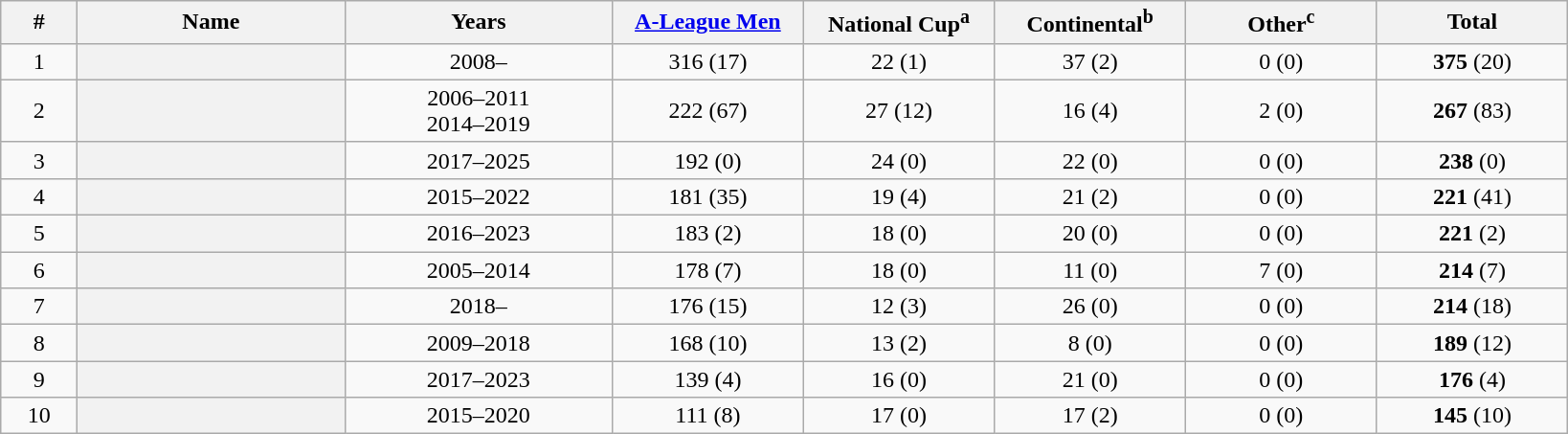<table class="sortable wikitable plainrowheaders"  style="text-align: center;">
<tr>
<th scope="col" style="width:4%;">#</th>
<th scope="col" style="width:14%;">Name</th>
<th scope="col" style="width:14%;">Years</th>
<th scope="col" style="width:10%;"><a href='#'>A-League Men</a></th>
<th scope="col" style="width:10%;">National Cup<sup>a</sup></th>
<th scope="col" style="width:10%;">Continental<sup>b</sup></th>
<th scope="col" style="width:10%;">Other<sup>c</sup></th>
<th scope="col" style="width:10%;">Total</th>
</tr>
<tr>
<td>1</td>
<th scope="row"> <strong></strong></th>
<td>2008–</td>
<td>316 (17)</td>
<td>22 (1)</td>
<td>37 (2)</td>
<td>0 (0)</td>
<td><strong>375</strong> (20)</td>
</tr>
<tr>
<td>2</td>
<th scope="row"> </th>
<td>2006–2011<br>2014–2019</td>
<td>222 (67)</td>
<td>27 (12)</td>
<td>16 (4)</td>
<td>2 (0)</td>
<td><strong>267</strong> (83)</td>
</tr>
<tr>
<td>3</td>
<th scope="row"> </th>
<td>2017–2025</td>
<td>192 (0)</td>
<td>24 (0)</td>
<td>22 (0)</td>
<td>0 (0)</td>
<td><strong>238</strong> (0)</td>
</tr>
<tr>
<td>4</td>
<th scope="row"> </th>
<td>2015–2022</td>
<td>181 (35)</td>
<td>19 (4)</td>
<td>21 (2)</td>
<td>0 (0)</td>
<td><strong>221</strong> (41)</td>
</tr>
<tr>
<td>5</td>
<th scope="row"> </th>
<td>2016–2023</td>
<td>183 (2)</td>
<td>18 (0)</td>
<td>20 (0)</td>
<td>0 (0)</td>
<td><strong>221</strong> (2)</td>
</tr>
<tr>
<td>6</td>
<th scope="row"> </th>
<td>2005–2014</td>
<td>178 (7)</td>
<td>18 (0)</td>
<td>11 (0)</td>
<td>7 (0)</td>
<td><strong>214</strong> (7)</td>
</tr>
<tr>
<td>7</td>
<th scope="row"> <strong></strong></th>
<td>2018–</td>
<td>176 (15)</td>
<td>12 (3)</td>
<td>26 (0)</td>
<td>0 (0)</td>
<td><strong>214</strong> (18)</td>
</tr>
<tr>
<td>8</td>
<th scope="row"> </th>
<td>2009–2018</td>
<td>168 (10)</td>
<td>13 (2)</td>
<td>8 (0)</td>
<td>0 (0)</td>
<td><strong>189</strong> (12)</td>
</tr>
<tr>
<td>9</td>
<th scope="row"> </th>
<td>2017–2023</td>
<td>139 (4)</td>
<td>16 (0)</td>
<td>21 (0)</td>
<td>0 (0)</td>
<td><strong>176</strong> (4)</td>
</tr>
<tr>
<td>10</td>
<th scope="row"> </th>
<td>2015–2020</td>
<td>111 (8)</td>
<td>17 (0)</td>
<td>17 (2)</td>
<td>0 (0)</td>
<td><strong>145</strong> (10)</td>
</tr>
</table>
